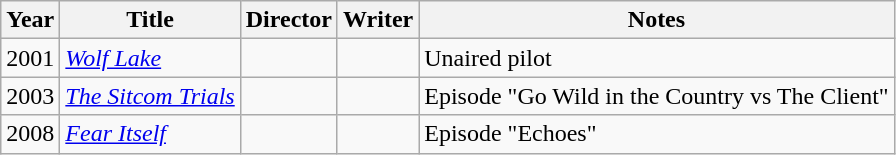<table class="wikitable">
<tr>
<th>Year</th>
<th>Title</th>
<th>Director</th>
<th>Writer</th>
<th>Notes</th>
</tr>
<tr>
<td>2001</td>
<td><em><a href='#'>Wolf Lake</a></em></td>
<td></td>
<td></td>
<td>Unaired pilot</td>
</tr>
<tr>
<td>2003</td>
<td><em><a href='#'>The Sitcom Trials</a></em></td>
<td></td>
<td></td>
<td>Episode "Go Wild in the Country vs The Client"</td>
</tr>
<tr>
<td>2008</td>
<td><em><a href='#'>Fear Itself</a></em></td>
<td></td>
<td></td>
<td>Episode "Echoes"</td>
</tr>
</table>
